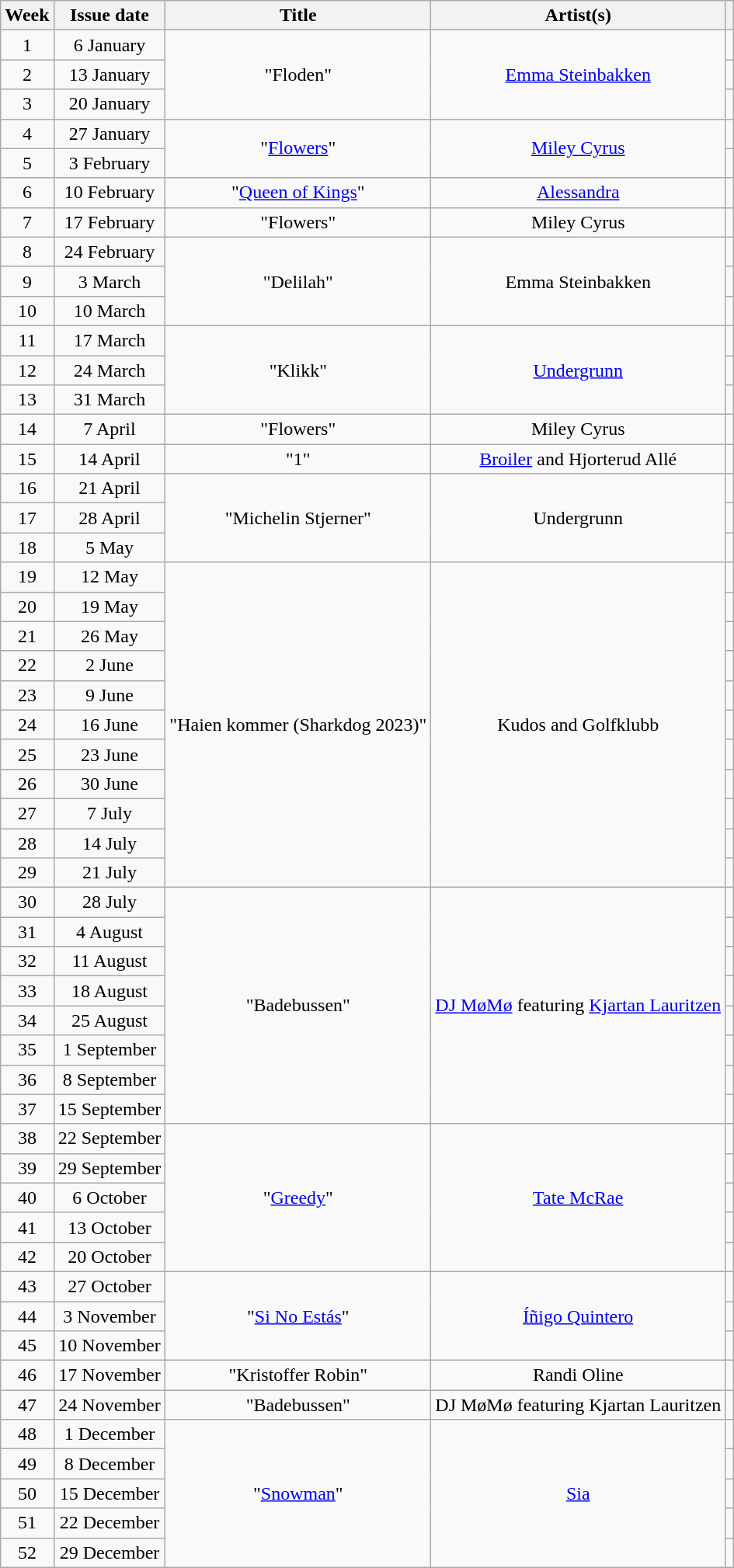<table class="wikitable" style="text-align:center;">
<tr>
<th>Week</th>
<th>Issue date</th>
<th>Title</th>
<th>Artist(s)</th>
<th></th>
</tr>
<tr>
<td>1</td>
<td>6 January</td>
<td rowspan="3">"Floden"</td>
<td rowspan="3"><a href='#'>Emma Steinbakken</a></td>
<td></td>
</tr>
<tr>
<td>2</td>
<td>13 January</td>
<td></td>
</tr>
<tr>
<td>3</td>
<td>20 January</td>
<td></td>
</tr>
<tr>
<td>4</td>
<td>27 January</td>
<td rowspan="2">"<a href='#'>Flowers</a>"</td>
<td rowspan="2"><a href='#'>Miley Cyrus</a></td>
<td></td>
</tr>
<tr>
<td>5</td>
<td>3 February</td>
<td></td>
</tr>
<tr>
<td>6</td>
<td>10 February</td>
<td>"<a href='#'>Queen of Kings</a>"</td>
<td><a href='#'>Alessandra</a></td>
<td></td>
</tr>
<tr>
<td>7</td>
<td>17 February</td>
<td>"Flowers"</td>
<td>Miley Cyrus</td>
<td></td>
</tr>
<tr>
<td>8</td>
<td>24 February</td>
<td rowspan="3">"Delilah"</td>
<td rowspan="3">Emma Steinbakken</td>
<td></td>
</tr>
<tr>
<td>9</td>
<td>3 March</td>
<td></td>
</tr>
<tr>
<td>10</td>
<td>10 March</td>
<td></td>
</tr>
<tr>
<td>11</td>
<td>17 March</td>
<td rowspan="3">"Klikk"</td>
<td rowspan="3"><a href='#'>Undergrunn</a></td>
<td></td>
</tr>
<tr>
<td>12</td>
<td>24 March</td>
<td></td>
</tr>
<tr>
<td>13</td>
<td>31 March</td>
<td></td>
</tr>
<tr>
<td>14</td>
<td>7 April</td>
<td>"Flowers"</td>
<td>Miley Cyrus</td>
<td></td>
</tr>
<tr>
<td>15</td>
<td>14 April</td>
<td>"1"</td>
<td><a href='#'>Broiler</a> and Hjorterud Allé</td>
<td></td>
</tr>
<tr>
<td>16</td>
<td>21 April</td>
<td rowspan="3">"Michelin Stjerner"</td>
<td rowspan="3">Undergrunn</td>
<td></td>
</tr>
<tr>
<td>17</td>
<td>28 April</td>
<td></td>
</tr>
<tr>
<td>18</td>
<td>5 May</td>
<td></td>
</tr>
<tr>
<td>19</td>
<td>12 May</td>
<td rowspan="11">"Haien kommer (Sharkdog 2023)"</td>
<td rowspan="11">Kudos and Golfklubb</td>
<td></td>
</tr>
<tr>
<td>20</td>
<td>19 May</td>
<td></td>
</tr>
<tr>
<td>21</td>
<td>26 May</td>
<td></td>
</tr>
<tr>
<td>22</td>
<td>2 June</td>
<td></td>
</tr>
<tr>
<td>23</td>
<td>9 June</td>
<td></td>
</tr>
<tr>
<td>24</td>
<td>16 June</td>
<td></td>
</tr>
<tr>
<td>25</td>
<td>23 June</td>
<td></td>
</tr>
<tr>
<td>26</td>
<td>30 June</td>
<td></td>
</tr>
<tr>
<td>27</td>
<td>7 July</td>
<td></td>
</tr>
<tr>
<td>28</td>
<td>14 July</td>
<td></td>
</tr>
<tr>
<td>29</td>
<td>21 July</td>
<td></td>
</tr>
<tr>
<td>30</td>
<td>28 July</td>
<td rowspan="8">"Badebussen"</td>
<td rowspan="8"><a href='#'>DJ MøMø</a> featuring <a href='#'>Kjartan Lauritzen</a></td>
<td></td>
</tr>
<tr>
<td>31</td>
<td>4 August</td>
<td></td>
</tr>
<tr>
<td>32</td>
<td>11 August</td>
<td></td>
</tr>
<tr>
<td>33</td>
<td>18 August</td>
<td></td>
</tr>
<tr>
<td>34</td>
<td>25 August</td>
<td></td>
</tr>
<tr>
<td>35</td>
<td>1 September</td>
<td></td>
</tr>
<tr>
<td>36</td>
<td>8 September</td>
<td></td>
</tr>
<tr>
<td>37</td>
<td>15 September</td>
<td></td>
</tr>
<tr>
<td>38</td>
<td>22 September</td>
<td rowspan="5">"<a href='#'>Greedy</a>"</td>
<td rowspan="5"><a href='#'>Tate McRae</a></td>
<td></td>
</tr>
<tr>
<td>39</td>
<td>29 September</td>
<td></td>
</tr>
<tr>
<td>40</td>
<td>6 October</td>
<td></td>
</tr>
<tr>
<td>41</td>
<td>13 October</td>
<td></td>
</tr>
<tr>
<td>42</td>
<td>20 October</td>
<td></td>
</tr>
<tr>
<td>43</td>
<td>27 October</td>
<td rowspan="3">"<a href='#'>Si No Estás</a>"</td>
<td rowspan="3"><a href='#'>Íñigo Quintero</a></td>
<td></td>
</tr>
<tr>
<td>44</td>
<td>3 November</td>
<td></td>
</tr>
<tr>
<td>45</td>
<td>10 November</td>
<td></td>
</tr>
<tr>
<td>46</td>
<td>17 November</td>
<td>"Kristoffer Robin"</td>
<td>Randi Oline</td>
<td></td>
</tr>
<tr>
<td>47</td>
<td>24 November</td>
<td>"Badebussen"</td>
<td>DJ MøMø featuring Kjartan Lauritzen</td>
<td></td>
</tr>
<tr>
<td>48</td>
<td>1 December</td>
<td rowspan="5">"<a href='#'>Snowman</a>"</td>
<td rowspan="5"><a href='#'>Sia</a></td>
<td></td>
</tr>
<tr>
<td>49</td>
<td>8 December</td>
<td></td>
</tr>
<tr>
<td>50</td>
<td>15 December</td>
<td></td>
</tr>
<tr>
<td>51</td>
<td>22 December</td>
<td></td>
</tr>
<tr>
<td>52</td>
<td>29 December</td>
<td></td>
</tr>
</table>
